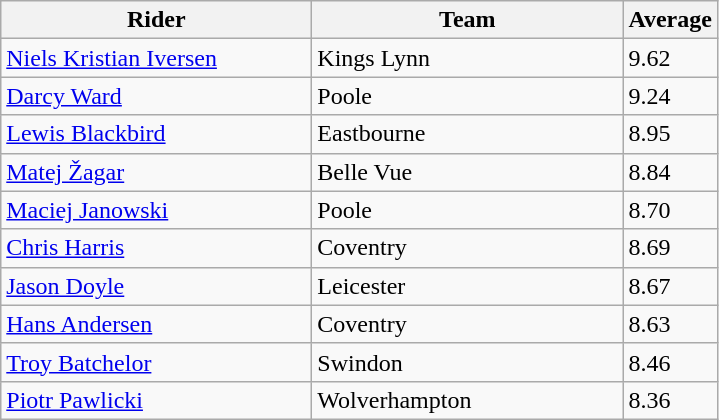<table class="wikitable" style="font-size: 100%">
<tr>
<th width=200>Rider</th>
<th width=200>Team</th>
<th width=40>Average</th>
</tr>
<tr>
<td align="left"> <a href='#'>Niels Kristian Iversen</a></td>
<td>Kings Lynn</td>
<td>9.62</td>
</tr>
<tr>
<td align="left"> <a href='#'>Darcy Ward</a></td>
<td>Poole</td>
<td>9.24</td>
</tr>
<tr>
<td align="left"> <a href='#'>Lewis Blackbird</a></td>
<td>Eastbourne</td>
<td>8.95</td>
</tr>
<tr>
<td align="left"> <a href='#'>Matej Žagar</a></td>
<td>Belle Vue</td>
<td>8.84</td>
</tr>
<tr>
<td align="left"> <a href='#'>Maciej Janowski</a></td>
<td>Poole</td>
<td>8.70</td>
</tr>
<tr>
<td align="left"> <a href='#'>Chris Harris</a></td>
<td>Coventry</td>
<td>8.69</td>
</tr>
<tr>
<td align="left"> <a href='#'>Jason Doyle</a></td>
<td>Leicester</td>
<td>8.67</td>
</tr>
<tr>
<td align="left"> <a href='#'>Hans Andersen</a></td>
<td>Coventry</td>
<td>8.63</td>
</tr>
<tr>
<td align="left"> <a href='#'>Troy Batchelor</a></td>
<td>Swindon</td>
<td>8.46</td>
</tr>
<tr>
<td align="left"> <a href='#'>Piotr Pawlicki</a></td>
<td>Wolverhampton</td>
<td>8.36</td>
</tr>
</table>
